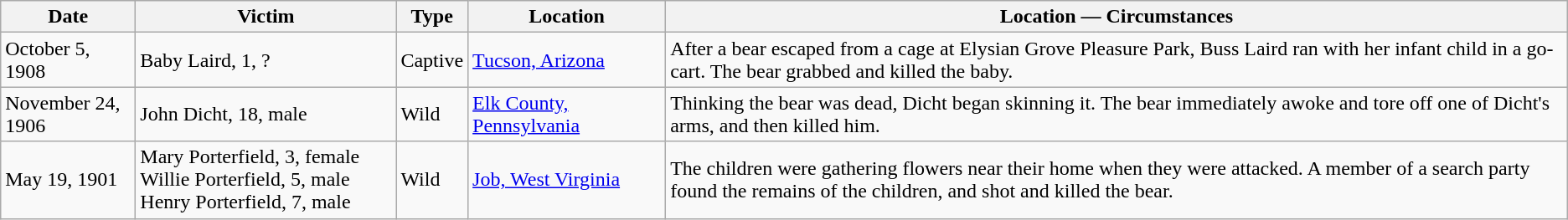<table class="wikitable sortable">
<tr>
<th style="width:100px;">Date</th>
<th style="width:200px;" class="unsortable">Victim</th>
<th class="unsortable">Type</th>
<th style="width:150px;" class="unsortable">Location</th>
<th class=unsortable>Location — Circumstances</th>
</tr>
<tr>
<td>October 5, 1908</td>
<td>Baby Laird, 1, ?</td>
<td>Captive</td>
<td><a href='#'>Tucson, Arizona</a></td>
<td>After a bear escaped from a cage at Elysian Grove Pleasure Park, Buss Laird ran with her infant child in a go-cart. The bear grabbed and killed the baby.</td>
</tr>
<tr>
<td>November 24, 1906</td>
<td>John Dicht, 18, male</td>
<td>Wild</td>
<td><a href='#'>Elk County, Pennsylvania</a></td>
<td>Thinking the bear was dead, Dicht began skinning it. The bear immediately awoke and tore off one of Dicht's arms, and then killed him.</td>
</tr>
<tr>
<td>May 19, 1901</td>
<td>Mary Porterfield, 3, female<br>Willie Porterfield, 5, male<br>Henry Porterfield, 7, male</td>
<td>Wild</td>
<td><a href='#'>Job, West Virginia</a></td>
<td>The children were gathering flowers near their home when they were attacked. A member of a search party found the remains of the children, and shot and killed the bear.</td>
</tr>
</table>
